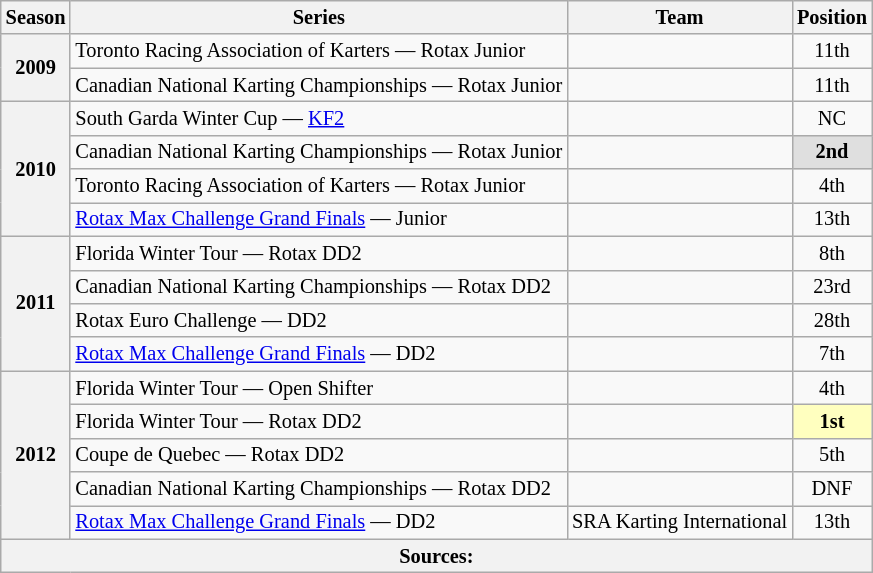<table class="wikitable" style="font-size: 85%; text-align:center">
<tr>
<th>Season</th>
<th>Series</th>
<th>Team</th>
<th>Position</th>
</tr>
<tr>
<th rowspan="2">2009</th>
<td align="left">Toronto Racing Association of Karters — Rotax Junior</td>
<td align="left"></td>
<td>11th</td>
</tr>
<tr>
<td align="left">Canadian National Karting Championships — Rotax Junior</td>
<td align="left"></td>
<td>11th</td>
</tr>
<tr>
<th rowspan="4">2010</th>
<td align="left">South Garda Winter Cup — <a href='#'>KF2</a></td>
<td align="left"></td>
<td>NC</td>
</tr>
<tr>
<td align="left">Canadian National Karting Championships — Rotax Junior</td>
<td align="left"></td>
<td style="background:#DFDFDF;"><strong>2nd</strong></td>
</tr>
<tr>
<td align="left">Toronto Racing Association of Karters — Rotax Junior</td>
<td align="left"></td>
<td>4th</td>
</tr>
<tr>
<td align="left"><a href='#'>Rotax Max Challenge Grand Finals</a> — Junior</td>
<td align="left"></td>
<td>13th</td>
</tr>
<tr>
<th rowspan="4">2011</th>
<td align="left">Florida Winter Tour — Rotax DD2</td>
<td align="left"></td>
<td>8th</td>
</tr>
<tr>
<td align="left">Canadian National Karting Championships — Rotax DD2</td>
<td align="left"></td>
<td>23rd</td>
</tr>
<tr>
<td align="left">Rotax Euro Challenge — DD2</td>
<td align="left"></td>
<td>28th</td>
</tr>
<tr>
<td align="left"><a href='#'>Rotax Max Challenge Grand Finals</a> — DD2</td>
<td align="left"></td>
<td>7th</td>
</tr>
<tr>
<th rowspan="5">2012</th>
<td align="left">Florida Winter Tour — Open Shifter</td>
<td align="left"></td>
<td>4th</td>
</tr>
<tr>
<td align="left">Florida Winter Tour — Rotax DD2</td>
<td align="left"></td>
<td style="background:#FFFFBF;"><strong>1st</strong></td>
</tr>
<tr>
<td align="left">Coupe de Quebec — Rotax DD2</td>
<td align="left"></td>
<td>5th</td>
</tr>
<tr>
<td align="left">Canadian National Karting Championships — Rotax DD2</td>
<td align="left"></td>
<td>DNF</td>
</tr>
<tr>
<td align="left"><a href='#'>Rotax Max Challenge Grand Finals</a> — DD2</td>
<td align="left">SRA Karting International</td>
<td>13th</td>
</tr>
<tr>
<th colspan="4">Sources:</th>
</tr>
</table>
